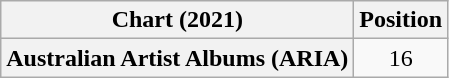<table class="wikitable sortable plainrowheaders" style="text-align:center">
<tr>
<th scope="col">Chart (2021)</th>
<th scope="col">Position</th>
</tr>
<tr>
<th scope="row">Australian Artist Albums (ARIA)</th>
<td>16</td>
</tr>
</table>
